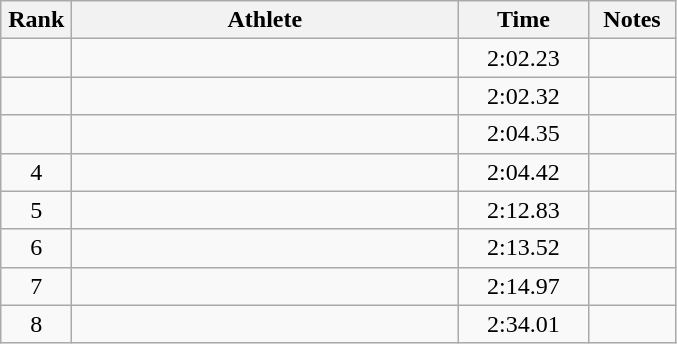<table class="wikitable" style="text-align:center">
<tr>
<th width=40>Rank</th>
<th width=250>Athlete</th>
<th width=80>Time</th>
<th width=50>Notes</th>
</tr>
<tr>
<td></td>
<td align=left></td>
<td>2:02.23</td>
<td></td>
</tr>
<tr>
<td></td>
<td align=left></td>
<td>2:02.32</td>
<td></td>
</tr>
<tr>
<td></td>
<td align=left></td>
<td>2:04.35</td>
<td></td>
</tr>
<tr>
<td>4</td>
<td align=left></td>
<td>2:04.42</td>
<td></td>
</tr>
<tr>
<td>5</td>
<td align=left></td>
<td>2:12.83</td>
<td></td>
</tr>
<tr>
<td>6</td>
<td align=left></td>
<td>2:13.52</td>
<td></td>
</tr>
<tr>
<td>7</td>
<td align=left></td>
<td>2:14.97</td>
<td></td>
</tr>
<tr>
<td>8</td>
<td align=left></td>
<td>2:34.01</td>
<td></td>
</tr>
</table>
